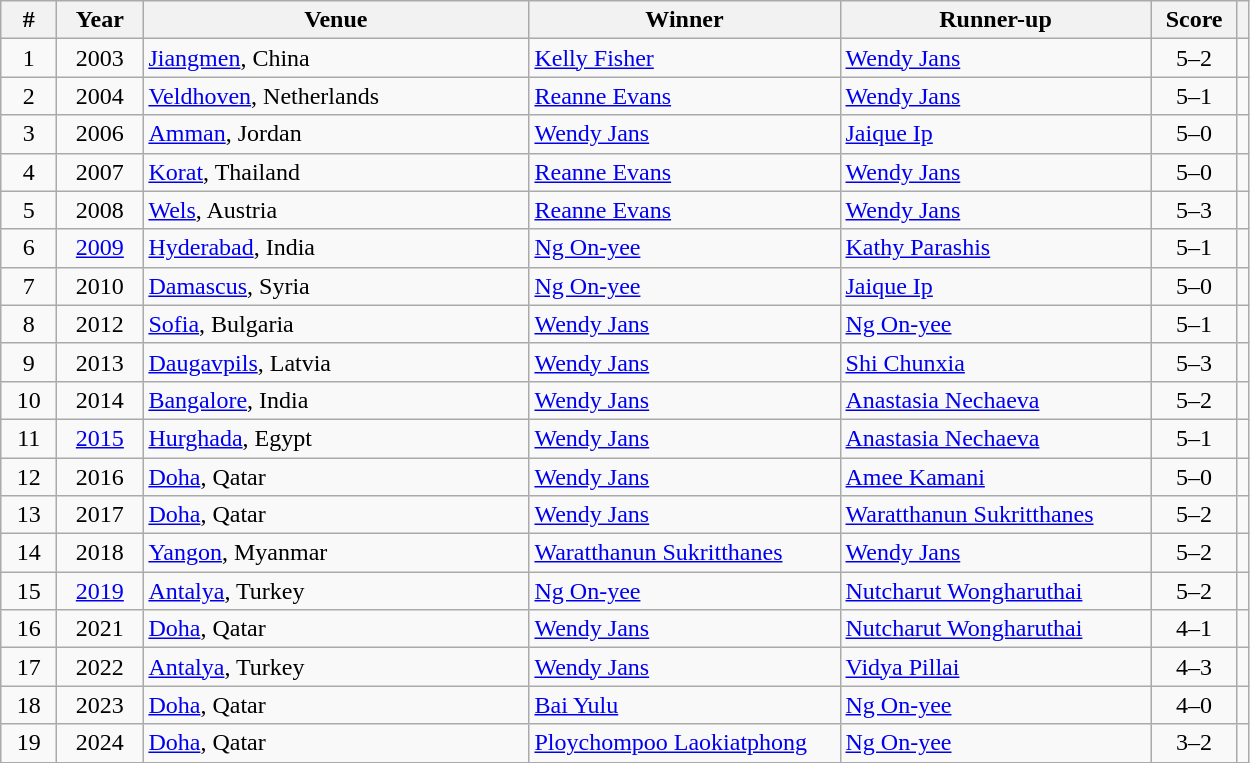<table class="wikitable">
<tr>
<th width=30>#</th>
<th width=50>Year</th>
<th width=250>Venue</th>
<th width=200>Winner</th>
<th width=200>Runner-up</th>
<th width=50>Score</th>
<th></th>
</tr>
<tr>
<td align=center>1</td>
<td align="center">2003</td>
<td><a href='#'>Jiangmen</a>, China</td>
<td> <a href='#'>Kelly Fisher</a></td>
<td> <a href='#'>Wendy Jans</a></td>
<td align = "center">5–2</td>
<td></td>
</tr>
<tr>
<td align=center>2</td>
<td align="center">2004</td>
<td><a href='#'>Veldhoven</a>, Netherlands</td>
<td> <a href='#'>Reanne Evans</a></td>
<td> <a href='#'>Wendy Jans</a></td>
<td align = "center">5–1</td>
<td></td>
</tr>
<tr>
<td align=center>3</td>
<td align="center">2006</td>
<td><a href='#'>Amman</a>, Jordan</td>
<td> <a href='#'>Wendy Jans</a></td>
<td> <a href='#'>Jaique Ip</a></td>
<td align = "center">5–0</td>
<td></td>
</tr>
<tr>
<td align=center>4</td>
<td align="center">2007</td>
<td><a href='#'>Korat</a>, Thailand</td>
<td> <a href='#'>Reanne Evans</a></td>
<td> <a href='#'>Wendy Jans</a></td>
<td align = "center">5–0</td>
<td></td>
</tr>
<tr>
<td align=center>5</td>
<td align="center">2008</td>
<td><a href='#'>Wels</a>, Austria</td>
<td> <a href='#'>Reanne Evans</a></td>
<td> <a href='#'>Wendy Jans</a></td>
<td align = "center">5–3</td>
<td></td>
</tr>
<tr>
<td align=center>6</td>
<td align="center"><a href='#'>2009</a></td>
<td><a href='#'>Hyderabad</a>, India</td>
<td> <a href='#'>Ng On-yee</a></td>
<td> <a href='#'>Kathy Parashis</a></td>
<td align = "center">5–1</td>
<td></td>
</tr>
<tr>
<td align=center>7</td>
<td align="center">2010</td>
<td><a href='#'>Damascus</a>, Syria</td>
<td> <a href='#'>Ng On-yee</a></td>
<td> <a href='#'>Jaique Ip</a></td>
<td align = "center">5–0</td>
<td></td>
</tr>
<tr>
<td align=center>8</td>
<td align="center">2012</td>
<td><a href='#'>Sofia</a>, Bulgaria</td>
<td> <a href='#'>Wendy Jans</a></td>
<td> <a href='#'>Ng On-yee</a></td>
<td align = "center">5–1</td>
<td></td>
</tr>
<tr>
<td align=center>9</td>
<td align="center">2013</td>
<td><a href='#'>Daugavpils</a>, Latvia</td>
<td> <a href='#'>Wendy Jans</a></td>
<td> <a href='#'>Shi Chunxia</a></td>
<td align = "center">5–3</td>
<td></td>
</tr>
<tr>
<td align=center>10</td>
<td align="center">2014</td>
<td><a href='#'>Bangalore</a>, India</td>
<td> <a href='#'>Wendy Jans</a></td>
<td> <a href='#'>Anastasia Nechaeva</a></td>
<td align = "center">5–2</td>
</tr>
<tr>
<td align=center>11</td>
<td align="center"><a href='#'>2015</a></td>
<td><a href='#'>Hurghada</a>, Egypt</td>
<td> <a href='#'>Wendy Jans</a></td>
<td> <a href='#'>Anastasia Nechaeva</a></td>
<td align = "center">5–1</td>
<td></td>
</tr>
<tr>
<td align=center>12</td>
<td align="center">2016</td>
<td><a href='#'>Doha</a>, Qatar</td>
<td> <a href='#'>Wendy Jans</a></td>
<td> <a href='#'>Amee Kamani</a></td>
<td align = "center">5–0</td>
<td></td>
</tr>
<tr>
<td align=center>13</td>
<td align="center">2017</td>
<td><a href='#'>Doha</a>, Qatar</td>
<td> <a href='#'>Wendy Jans</a></td>
<td> <a href='#'>Waratthanun Sukritthanes</a></td>
<td align = "center">5–2</td>
<td></td>
</tr>
<tr>
<td align=center>14</td>
<td align="center">2018</td>
<td><a href='#'>Yangon</a>, Myanmar</td>
<td> <a href='#'>Waratthanun Sukritthanes</a></td>
<td> <a href='#'>Wendy Jans</a></td>
<td align = "center">5–2</td>
<td></td>
</tr>
<tr>
<td align=center>15</td>
<td align="center"><a href='#'>2019</a></td>
<td><a href='#'>Antalya</a>, Turkey</td>
<td> <a href='#'>Ng On-yee</a></td>
<td> <a href='#'>Nutcharut Wongharuthai</a></td>
<td align = "center">5–2</td>
<td></td>
</tr>
<tr>
<td align=center>16</td>
<td align="center">2021</td>
<td><a href='#'>Doha</a>, Qatar</td>
<td> <a href='#'>Wendy Jans</a></td>
<td> <a href='#'>Nutcharut Wongharuthai</a></td>
<td align = "center">4–1</td>
<td></td>
</tr>
<tr>
<td align=center>17</td>
<td align = "center">2022</td>
<td><a href='#'>Antalya</a>, Turkey</td>
<td> <a href='#'>Wendy Jans</a></td>
<td> <a href='#'>Vidya Pillai</a></td>
<td align = "center">4–3</td>
<td></td>
</tr>
<tr>
<td align=center>18</td>
<td align = "center">2023</td>
<td><a href='#'>Doha</a>, Qatar</td>
<td> <a href='#'>Bai Yulu</a></td>
<td> <a href='#'>Ng On-yee</a></td>
<td align = "center">4–0</td>
<td></td>
</tr>
<tr>
<td align=center>19</td>
<td align = "center">2024</td>
<td><a href='#'>Doha</a>, Qatar</td>
<td> <a href='#'>Ploychompoo Laokiatphong</a></td>
<td> <a href='#'>Ng On-yee</a></td>
<td align = "center">3–2</td>
<td></td>
</tr>
</table>
